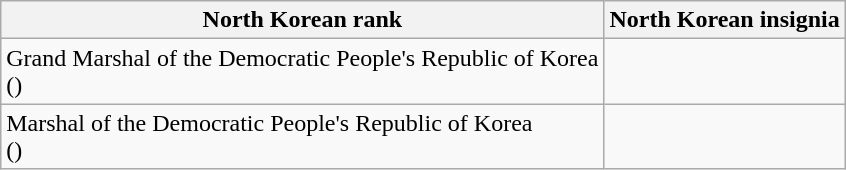<table class="wikitable">
<tr>
<th>North Korean rank</th>
<th>North Korean insignia</th>
</tr>
<tr>
<td>Grand Marshal of the Democratic People's Republic of Korea<br>()</td>
<td></td>
</tr>
<tr>
<td>Marshal of the Democratic People's Republic of Korea<br>()</td>
<td></td>
</tr>
</table>
